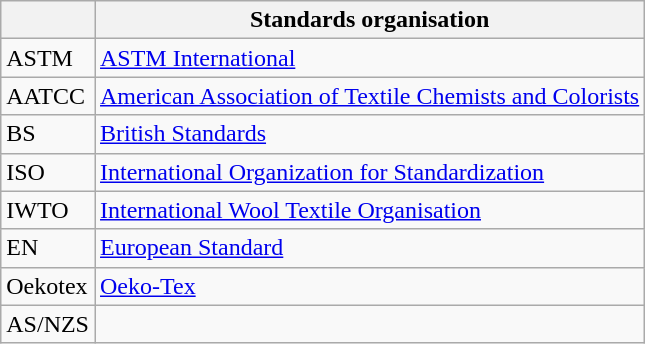<table class="wikitable">
<tr>
<th></th>
<th>Standards organisation</th>
</tr>
<tr>
<td>ASTM</td>
<td><a href='#'>ASTM International</a></td>
</tr>
<tr>
<td>AATCC</td>
<td><a href='#'>American Association of Textile Chemists and Colorists</a></td>
</tr>
<tr>
<td>BS</td>
<td><a href='#'>British Standards</a></td>
</tr>
<tr>
<td>ISO</td>
<td><a href='#'>International Organization for Standardization</a></td>
</tr>
<tr>
<td>IWTO</td>
<td><a href='#'>International Wool Textile Organisation</a></td>
</tr>
<tr>
<td>EN</td>
<td><a href='#'>European Standard</a></td>
</tr>
<tr>
<td>Oekotex</td>
<td><a href='#'>Oeko-Tex</a></td>
</tr>
<tr>
<td>AS/NZS</td>
<td></td>
</tr>
</table>
